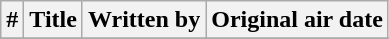<table class="wikitable plainrowheaders">
<tr>
<th>#</th>
<th>Title</th>
<th>Written by</th>
<th>Original air date</th>
</tr>
<tr>
</tr>
</table>
